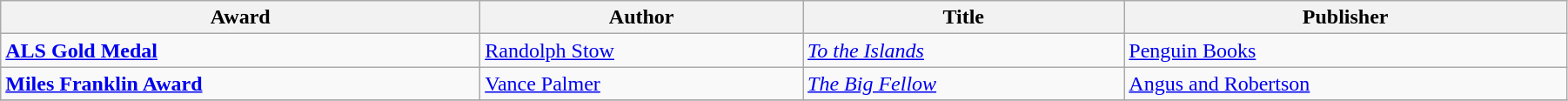<table class="wikitable" width=95%>
<tr>
<th>Award</th>
<th>Author</th>
<th>Title</th>
<th>Publisher</th>
</tr>
<tr>
<td><strong><a href='#'>ALS Gold Medal</a></strong></td>
<td><a href='#'>Randolph Stow</a></td>
<td><em><a href='#'>To the Islands</a></em></td>
<td><a href='#'>Penguin Books</a></td>
</tr>
<tr>
<td><strong><a href='#'>Miles Franklin Award</a></strong></td>
<td><a href='#'>Vance Palmer</a></td>
<td><em><a href='#'>The Big Fellow</a></em></td>
<td><a href='#'>Angus and Robertson</a></td>
</tr>
<tr>
</tr>
</table>
